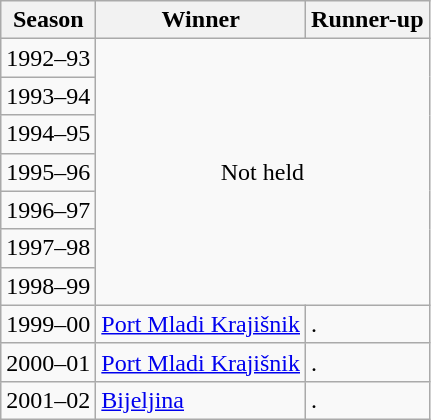<table class="wikitable">
<tr>
<th>Season</th>
<th>Winner</th>
<th>Runner-up</th>
</tr>
<tr>
<td>1992–93</td>
<td colspan=7 rowspan=7 align=center>Not held</td>
</tr>
<tr>
<td>1993–94</td>
</tr>
<tr>
<td>1994–95</td>
</tr>
<tr>
<td>1995–96</td>
</tr>
<tr>
<td>1996–97</td>
</tr>
<tr>
<td>1997–98</td>
</tr>
<tr>
<td>1998–99</td>
</tr>
<tr>
<td>1999–00</td>
<td><a href='#'>Port Mladi Krajišnik</a></td>
<td>.</td>
</tr>
<tr>
<td>2000–01</td>
<td><a href='#'>Port Mladi Krajišnik</a></td>
<td>.</td>
</tr>
<tr>
<td>2001–02</td>
<td><a href='#'>Bijeljina</a></td>
<td>.</td>
</tr>
</table>
